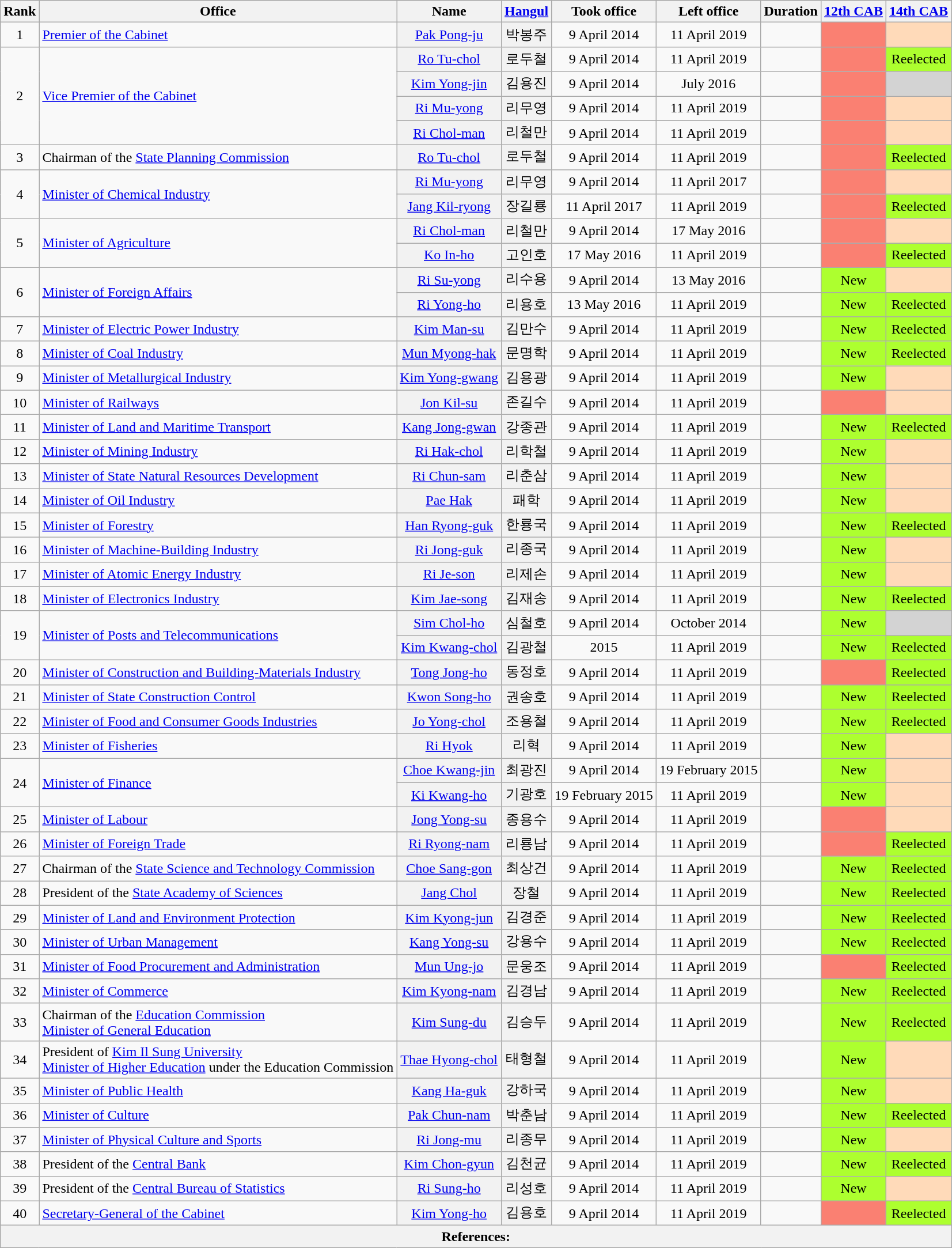<table class="wikitable sortable">
<tr>
<th>Rank</th>
<th>Office</th>
<th>Name</th>
<th class="unsortable"><a href='#'>Hangul</a></th>
<th>Took office</th>
<th>Left office</th>
<th>Duration</th>
<th><a href='#'>12th CAB</a></th>
<th><a href='#'>14th CAB</a></th>
</tr>
<tr>
<td align="center">1</td>
<td><a href='#'>Premier of the Cabinet</a></td>
<th align="center" scope="row" style="font-weight:normal;"><a href='#'>Pak Pong-ju</a></th>
<th align="center" scope="row" style="font-weight:normal;">박봉주</th>
<td align="center">9 April 2014</td>
<td align="center">11 April 2019</td>
<td align="center"></td>
<td style="background: Salmon" align="center"></td>
<td style="background: PeachPuff" align="center"></td>
</tr>
<tr>
<td rowspan="4" align="center">2</td>
<td rowspan="4"><a href='#'>Vice Premier of the Cabinet</a></td>
<th align="center" scope="row" style="font-weight:normal;"><a href='#'>Ro Tu-chol</a></th>
<th align="center" scope="row" style="font-weight:normal;">로두철</th>
<td align="center">9 April 2014</td>
<td align="center">11 April 2019</td>
<td align="center"></td>
<td style="background: Salmon" align="center"></td>
<td align="center" style="background: GreenYellow">Reelected</td>
</tr>
<tr>
<th align="center" scope="row" style="font-weight:normal;"><a href='#'>Kim Yong-jin</a></th>
<th align="center" scope="row" style="font-weight:normal;">김용진</th>
<td align="center">9 April 2014</td>
<td align="center">July 2016</td>
<td align="center"></td>
<td style="background: Salmon" align="center"></td>
<td align="center" style="background: LightGray"></td>
</tr>
<tr>
<th align="center" scope="row" style="font-weight:normal;"><a href='#'>Ri Mu-yong</a></th>
<th align="center" scope="row" style="font-weight:normal;">리무영</th>
<td align="center">9 April 2014</td>
<td align="center">11 April 2019</td>
<td align="center"></td>
<td style="background: Salmon" align="center"></td>
<td style="background: PeachPuff" align="center"></td>
</tr>
<tr>
<th align="center" scope="row" style="font-weight:normal;"><a href='#'>Ri Chol-man</a></th>
<th align="center" scope="row" style="font-weight:normal;">리철만</th>
<td align="center">9 April 2014</td>
<td align="center">11 April 2019</td>
<td align="center"></td>
<td style="background: Salmon" align="center"></td>
<td style="background: PeachPuff" align="center"></td>
</tr>
<tr>
<td align="center">3</td>
<td>Chairman of the <a href='#'>State Planning Commission</a></td>
<th align="center" scope="row" style="font-weight:normal;"><a href='#'>Ro Tu-chol</a></th>
<th align="center" scope="row" style="font-weight:normal;">로두철</th>
<td align="center">9 April 2014</td>
<td align="center">11 April 2019</td>
<td align="center"></td>
<td style="background: Salmon" align="center"></td>
<td align="center" style="background: GreenYellow">Reelected</td>
</tr>
<tr>
<td rowspan="2" align="center">4</td>
<td rowspan="2"><a href='#'>Minister of Chemical Industry</a></td>
<th align="center" scope="row" style="font-weight:normal;"><a href='#'>Ri Mu-yong</a></th>
<th align="center" scope="row" style="font-weight:normal;">리무영</th>
<td align="center">9 April 2014</td>
<td align="center">11 April 2017</td>
<td align="center"></td>
<td style="background: Salmon" align="center"></td>
<td style="background: PeachPuff" align="center"></td>
</tr>
<tr>
<th align="center" scope="row" style="font-weight:normal;"><a href='#'>Jang Kil-ryong</a></th>
<th align="center" scope="row" style="font-weight:normal;">장길룡</th>
<td align="center">11 April 2017</td>
<td align="center">11 April 2019</td>
<td align="center"></td>
<td style="background: Salmon" align="center"></td>
<td align="center" style="background: GreenYellow">Reelected</td>
</tr>
<tr>
<td rowspan="2" align="center">5</td>
<td rowspan="2"><a href='#'>Minister of Agriculture</a></td>
<th align="center" scope="row" style="font-weight:normal;"><a href='#'>Ri Chol-man</a></th>
<th align="center" scope="row" style="font-weight:normal;">리철만</th>
<td align="center">9 April 2014</td>
<td align="center">17 May 2016</td>
<td align="center"></td>
<td style="background: Salmon" align="center"></td>
<td style="background: PeachPuff" align="center"></td>
</tr>
<tr>
<th align="center" scope="row" style="font-weight:normal;"><a href='#'>Ko In-ho</a></th>
<th align="center" scope="row" style="font-weight:normal;">고인호</th>
<td align="center">17 May 2016</td>
<td align="center">11 April 2019</td>
<td align="center"></td>
<td style="background: Salmon" align="center"></td>
<td align="center" style="background: GreenYellow">Reelected</td>
</tr>
<tr>
<td rowspan="2" align="center">6</td>
<td rowspan="2"><a href='#'>Minister of Foreign Affairs</a></td>
<th align="center" scope="row" style="font-weight:normal;"><a href='#'>Ri Su-yong</a></th>
<th align="center" scope="row" style="font-weight:normal;">리수용</th>
<td align="center">9 April 2014</td>
<td align="center">13 May 2016</td>
<td align="center"></td>
<td align="center" style="background: GreenYellow">New</td>
<td style="background: PeachPuff" align="center"></td>
</tr>
<tr>
<th align="center" scope="row" style="font-weight:normal;"><a href='#'>Ri Yong-ho</a></th>
<th align="center" scope="row" style="font-weight:normal;">리용호</th>
<td align="center">13 May 2016</td>
<td align="center">11 April 2019</td>
<td align="center"></td>
<td align="center" style="background: GreenYellow">New</td>
<td align="center" style="background: GreenYellow">Reelected</td>
</tr>
<tr>
<td align="center">7</td>
<td><a href='#'>Minister of Electric Power Industry</a></td>
<th align="center" scope="row" style="font-weight:normal;"><a href='#'>Kim Man-su</a></th>
<th align="center" scope="row" style="font-weight:normal;">김만수</th>
<td align="center">9 April 2014</td>
<td align="center">11 April 2019</td>
<td align="center"></td>
<td align="center" style="background: GreenYellow">New</td>
<td align="center" style="background: GreenYellow">Reelected</td>
</tr>
<tr>
<td align="center">8</td>
<td><a href='#'>Minister of Coal Industry</a></td>
<th align="center" scope="row" style="font-weight:normal;"><a href='#'>Mun Myong-hak</a></th>
<th align="center" scope="row" style="font-weight:normal;">문명학</th>
<td align="center">9 April 2014</td>
<td align="center">11 April 2019</td>
<td align="center"></td>
<td align="center" style="background: GreenYellow">New</td>
<td align="center" style="background: GreenYellow">Reelected</td>
</tr>
<tr>
<td align="center">9</td>
<td><a href='#'>Minister of Metallurgical Industry</a></td>
<th align="center" scope="row" style="font-weight:normal;"><a href='#'>Kim Yong-gwang</a></th>
<th align="center" scope="row" style="font-weight:normal;">김용광</th>
<td align="center">9 April 2014</td>
<td align="center">11 April 2019</td>
<td align="center"></td>
<td align="center" style="background: GreenYellow">New</td>
<td style="background: PeachPuff" align="center"></td>
</tr>
<tr>
<td align="center">10</td>
<td><a href='#'>Minister of Railways</a></td>
<th align="center" scope="row" style="font-weight:normal;"><a href='#'>Jon Kil-su</a></th>
<th align="center" scope="row" style="font-weight:normal;">존길수</th>
<td align="center">9 April 2014</td>
<td align="center">11 April 2019</td>
<td align="center"></td>
<td style="background: Salmon" align="center"></td>
<td style="background: PeachPuff" align="center"></td>
</tr>
<tr>
<td align="center">11</td>
<td><a href='#'>Minister of Land and Maritime Transport</a></td>
<th align="center" scope="row" style="font-weight:normal;"><a href='#'>Kang Jong-gwan</a></th>
<th align="center" scope="row" style="font-weight:normal;">강종관</th>
<td align="center">9 April 2014</td>
<td align="center">11 April 2019</td>
<td align="center"></td>
<td align="center" style="background: GreenYellow">New</td>
<td align="center" style="background: GreenYellow">Reelected</td>
</tr>
<tr>
<td align="center">12</td>
<td><a href='#'>Minister of Mining Industry</a></td>
<th align="center" scope="row" style="font-weight:normal;"><a href='#'>Ri Hak-chol</a></th>
<th align="center" scope="row" style="font-weight:normal;">리학철</th>
<td align="center">9 April 2014</td>
<td align="center">11 April 2019</td>
<td align="center"></td>
<td align="center" style="background: GreenYellow">New</td>
<td style="background: PeachPuff" align="center"></td>
</tr>
<tr>
<td align="center">13</td>
<td><a href='#'>Minister of State Natural Resources Development</a></td>
<th align="center" scope="row" style="font-weight:normal;"><a href='#'>Ri Chun-sam</a></th>
<th align="center" scope="row" style="font-weight:normal;">리춘삼</th>
<td align="center">9 April 2014</td>
<td align="center">11 April 2019</td>
<td align="center"></td>
<td align="center" style="background: GreenYellow">New</td>
<td style="background: PeachPuff" align="center"></td>
</tr>
<tr>
<td align="center">14</td>
<td><a href='#'>Minister of Oil Industry</a></td>
<th align="center" scope="row" style="font-weight:normal;"><a href='#'>Pae Hak</a></th>
<th align="center" scope="row" style="font-weight:normal;">패학</th>
<td align="center">9 April 2014</td>
<td align="center">11 April 2019</td>
<td align="center"></td>
<td align="center" style="background: GreenYellow">New</td>
<td style="background: PeachPuff" align="center"></td>
</tr>
<tr>
<td align="center">15</td>
<td><a href='#'>Minister of Forestry</a></td>
<th align="center" scope="row" style="font-weight:normal;"><a href='#'>Han Ryong-guk</a></th>
<th align="center" scope="row" style="font-weight:normal;">한룡국</th>
<td align="center">9 April 2014</td>
<td align="center">11 April 2019</td>
<td align="center"></td>
<td align="center" style="background: GreenYellow">New</td>
<td align="center" style="background: GreenYellow">Reelected</td>
</tr>
<tr>
<td align="center">16</td>
<td><a href='#'>Minister of Machine-Building Industry</a></td>
<th align="center" scope="row" style="font-weight:normal;"><a href='#'>Ri Jong-guk</a></th>
<th align="center" scope="row" style="font-weight:normal;">리종국</th>
<td align="center">9 April 2014</td>
<td align="center">11 April 2019</td>
<td align="center"></td>
<td align="center" style="background: GreenYellow">New</td>
<td style="background: PeachPuff" align="center"></td>
</tr>
<tr>
<td align="center">17</td>
<td><a href='#'>Minister of Atomic Energy Industry</a></td>
<th align="center" scope="row" style="font-weight:normal;"><a href='#'>Ri Je-son</a></th>
<th align="center" scope="row" style="font-weight:normal;">리제손</th>
<td align="center">9 April 2014</td>
<td align="center">11 April 2019</td>
<td align="center"></td>
<td align="center" style="background: GreenYellow">New</td>
<td style="background: PeachPuff" align="center"></td>
</tr>
<tr>
<td align="center">18</td>
<td><a href='#'>Minister of Electronics Industry</a></td>
<th align="center" scope="row" style="font-weight:normal;"><a href='#'>Kim Jae-song</a></th>
<th align="center" scope="row" style="font-weight:normal;">김재송</th>
<td align="center">9 April 2014</td>
<td align="center">11 April 2019</td>
<td align="center"></td>
<td align="center" style="background: GreenYellow">New</td>
<td align="center" style="background: GreenYellow">Reelected</td>
</tr>
<tr>
<td rowspan="2" align="center">19</td>
<td rowspan="2"><a href='#'>Minister of Posts and Telecommunications</a></td>
<th align="center" scope="row" style="font-weight:normal;"><a href='#'>Sim Chol-ho</a></th>
<th align="center" scope="row" style="font-weight:normal;">심철호</th>
<td align="center">9 April 2014</td>
<td align="center">October 2014</td>
<td align="center"></td>
<td align="center" style="background: GreenYellow">New</td>
<td align="center" style="background: LightGray"></td>
</tr>
<tr>
<th align="center" scope="row" style="font-weight:normal;"><a href='#'>Kim Kwang-chol</a></th>
<th align="center" scope="row" style="font-weight:normal;">김광철</th>
<td align="center">2015</td>
<td align="center">11 April 2019</td>
<td align="center"></td>
<td align="center" style="background: GreenYellow">New</td>
<td align="center" style="background: GreenYellow">Reelected</td>
</tr>
<tr>
<td align="center">20</td>
<td><a href='#'>Minister of Construction and Building-Materials Industry</a></td>
<th align="center" scope="row" style="font-weight:normal;"><a href='#'>Tong Jong-ho</a></th>
<th align="center" scope="row" style="font-weight:normal;">동정호</th>
<td align="center">9 April 2014</td>
<td align="center">11 April 2019</td>
<td align="center"></td>
<td style="background: Salmon" align="center"></td>
<td align="center" style="background: GreenYellow">Reelected</td>
</tr>
<tr>
<td align="center">21</td>
<td><a href='#'>Minister of State Construction Control</a></td>
<th align="center" scope="row" style="font-weight:normal;"><a href='#'>Kwon Song-ho</a></th>
<th align="center" scope="row" style="font-weight:normal;">권송호</th>
<td align="center">9 April 2014</td>
<td align="center">11 April 2019</td>
<td align="center"></td>
<td align="center" style="background: GreenYellow">New</td>
<td align="center" style="background: GreenYellow">Reelected</td>
</tr>
<tr>
<td align="center">22</td>
<td><a href='#'>Minister of Food and Consumer Goods Industries</a></td>
<th align="center" scope="row" style="font-weight:normal;"><a href='#'>Jo Yong-chol</a></th>
<th align="center" scope="row" style="font-weight:normal;">조용철</th>
<td align="center">9 April 2014</td>
<td align="center">11 April 2019</td>
<td align="center"></td>
<td align="center" style="background: GreenYellow">New</td>
<td align="center" style="background: GreenYellow">Reelected</td>
</tr>
<tr>
<td align="center">23</td>
<td><a href='#'>Minister of Fisheries</a></td>
<th align="center" scope="row" style="font-weight:normal;"><a href='#'>Ri Hyok</a></th>
<th align="center" scope="row" style="font-weight:normal;">리혁</th>
<td align="center">9 April 2014</td>
<td align="center">11 April 2019</td>
<td align="center"></td>
<td align="center" style="background: GreenYellow">New</td>
<td style="background: PeachPuff" align="center"></td>
</tr>
<tr>
<td rowspan="2" align="center">24</td>
<td rowspan="2"><a href='#'>Minister of Finance</a></td>
<th align="center" scope="row" style="font-weight:normal;"><a href='#'>Choe Kwang-jin</a></th>
<th align="center" scope="row" style="font-weight:normal;">최광진</th>
<td align="center">9 April 2014</td>
<td align="center">19 February 2015</td>
<td align="center"></td>
<td align="center" style="background: GreenYellow">New</td>
<td style="background: PeachPuff" align="center"></td>
</tr>
<tr>
<th align="center" scope="row" style="font-weight:normal;"><a href='#'>Ki Kwang-ho</a></th>
<th align="center" scope="row" style="font-weight:normal;">기광호</th>
<td align="center">19 February 2015</td>
<td align="center">11 April 2019</td>
<td align="center"></td>
<td align="center" style="background: GreenYellow">New</td>
<td style="background: PeachPuff" align="center"></td>
</tr>
<tr>
<td align="center">25</td>
<td><a href='#'>Minister of Labour</a></td>
<th align="center" scope="row" style="font-weight:normal;"><a href='#'>Jong Yong-su</a></th>
<th align="center" scope="row" style="font-weight:normal;">종용수</th>
<td align="center">9 April 2014</td>
<td align="center">11 April 2019</td>
<td align="center"></td>
<td style="background: Salmon" align="center"></td>
<td style="background: PeachPuff" align="center"></td>
</tr>
<tr>
<td align="center">26</td>
<td><a href='#'>Minister of Foreign Trade</a></td>
<th align="center" scope="row" style="font-weight:normal;"><a href='#'>Ri Ryong-nam</a></th>
<th align="center" scope="row" style="font-weight:normal;">리룡남</th>
<td align="center">9 April 2014</td>
<td align="center">11 April 2019</td>
<td align="center"></td>
<td style="background: Salmon" align="center"></td>
<td align="center" style="background: GreenYellow">Reelected</td>
</tr>
<tr>
<td align="center">27</td>
<td>Chairman of the <a href='#'>State Science and Technology Commission</a></td>
<th align="center" scope="row" style="font-weight:normal;"><a href='#'>Choe Sang-gon</a></th>
<th align="center" scope="row" style="font-weight:normal;">최상건</th>
<td align="center">9 April 2014</td>
<td align="center">11 April 2019</td>
<td align="center"></td>
<td align="center" style="background: GreenYellow">New</td>
<td align="center" style="background: GreenYellow">Reelected</td>
</tr>
<tr>
<td align="center">28</td>
<td>President of the <a href='#'>State Academy of Sciences</a></td>
<th align="center" scope="row" style="font-weight:normal;"><a href='#'>Jang Chol</a></th>
<th align="center" scope="row" style="font-weight:normal;">장철</th>
<td align="center">9 April 2014</td>
<td align="center">11 April 2019</td>
<td align="center"></td>
<td align="center" style="background: GreenYellow">New</td>
<td align="center" style="background: GreenYellow">Reelected</td>
</tr>
<tr>
<td align="center">29</td>
<td><a href='#'>Minister of Land and Environment Protection</a></td>
<th align="center" scope="row" style="font-weight:normal;"><a href='#'>Kim Kyong-jun</a></th>
<th align="center" scope="row" style="font-weight:normal;">김경준</th>
<td align="center">9 April 2014</td>
<td align="center">11 April 2019</td>
<td align="center"></td>
<td align="center" style="background: GreenYellow">New</td>
<td align="center" style="background: GreenYellow">Reelected</td>
</tr>
<tr>
<td align="center">30</td>
<td><a href='#'>Minister of Urban Management</a></td>
<th align="center" scope="row" style="font-weight:normal;"><a href='#'>Kang Yong-su</a></th>
<th align="center" scope="row" style="font-weight:normal;">강용수</th>
<td align="center">9 April 2014</td>
<td align="center">11 April 2019</td>
<td align="center"></td>
<td align="center" style="background: GreenYellow">New</td>
<td align="center" style="background: GreenYellow">Reelected</td>
</tr>
<tr>
<td align="center">31</td>
<td><a href='#'>Minister of Food Procurement and Administration</a></td>
<th align="center" scope="row" style="font-weight:normal;"><a href='#'>Mun Ung-jo</a></th>
<th align="center" scope="row" style="font-weight:normal;">문웅조</th>
<td align="center">9 April 2014</td>
<td align="center">11 April 2019</td>
<td align="center"></td>
<td style="background: Salmon" align="center"></td>
<td align="center" style="background: GreenYellow">Reelected</td>
</tr>
<tr>
<td align="center">32</td>
<td><a href='#'>Minister of Commerce</a></td>
<th align="center" scope="row" style="font-weight:normal;"><a href='#'>Kim Kyong-nam</a></th>
<th align="center" scope="row" style="font-weight:normal;">김경남</th>
<td align="center">9 April 2014</td>
<td align="center">11 April 2019</td>
<td align="center"></td>
<td align="center" style="background: GreenYellow">New</td>
<td align="center" style="background: GreenYellow">Reelected</td>
</tr>
<tr>
<td align="center">33</td>
<td>Chairman of the <a href='#'>Education Commission</a><br><a href='#'>Minister of General Education</a></td>
<th align="center" scope="row" style="font-weight:normal;"><a href='#'>Kim Sung-du</a></th>
<th align="center" scope="row" style="font-weight:normal;">김승두</th>
<td align="center">9 April 2014</td>
<td align="center">11 April 2019</td>
<td align="center"></td>
<td align="center" style="background: GreenYellow">New</td>
<td align="center" style="background: GreenYellow">Reelected</td>
</tr>
<tr>
<td align="center">34</td>
<td>President of <a href='#'>Kim Il Sung University</a><br><a href='#'>Minister of Higher Education</a> under the Education Commission</td>
<th align="center" scope="row" style="font-weight:normal;"><a href='#'>Thae Hyong-chol</a></th>
<th align="center" scope="row" style="font-weight:normal;">태형철</th>
<td align="center">9 April 2014</td>
<td align="center">11 April 2019</td>
<td align="center"></td>
<td align="center" style="background: GreenYellow">New</td>
<td style="background: PeachPuff" align="center"></td>
</tr>
<tr>
<td align="center">35</td>
<td><a href='#'>Minister of Public Health</a></td>
<th align="center" scope="row" style="font-weight:normal;"><a href='#'>Kang Ha-guk</a></th>
<th align="center" scope="row" style="font-weight:normal;">강하국</th>
<td align="center">9 April 2014</td>
<td align="center">11 April 2019</td>
<td align="center"></td>
<td align="center" style="background: GreenYellow">New</td>
<td style="background: PeachPuff" align="center"></td>
</tr>
<tr>
<td align="center">36</td>
<td><a href='#'>Minister of Culture</a></td>
<th align="center" scope="row" style="font-weight:normal;"><a href='#'>Pak Chun-nam</a></th>
<th align="center" scope="row" style="font-weight:normal;">박춘남</th>
<td align="center">9 April 2014</td>
<td align="center">11 April 2019</td>
<td align="center"></td>
<td align="center" style="background: GreenYellow">New</td>
<td align="center" style="background: GreenYellow">Reelected</td>
</tr>
<tr>
<td align="center">37</td>
<td><a href='#'>Minister of Physical Culture and Sports</a></td>
<th align="center" scope="row" style="font-weight:normal;"><a href='#'>Ri Jong-mu</a></th>
<th align="center" scope="row" style="font-weight:normal;">리종무</th>
<td align="center">9 April 2014</td>
<td align="center">11 April 2019</td>
<td align="center"></td>
<td align="center" style="background: GreenYellow">New</td>
<td style="background: PeachPuff" align="center"></td>
</tr>
<tr>
<td align="center">38</td>
<td>President of the <a href='#'>Central Bank</a></td>
<th align="center" scope="row" style="font-weight:normal;"><a href='#'>Kim Chon-gyun</a></th>
<th align="center" scope="row" style="font-weight:normal;">김천균</th>
<td align="center">9 April 2014</td>
<td align="center">11 April 2019</td>
<td align="center"></td>
<td align="center" style="background: GreenYellow">New</td>
<td align="center" style="background: GreenYellow">Reelected</td>
</tr>
<tr>
<td align="center">39</td>
<td>President of the <a href='#'>Central Bureau of Statistics</a></td>
<th align="center" scope="row" style="font-weight:normal;"><a href='#'>Ri Sung-ho</a></th>
<th align="center" scope="row" style="font-weight:normal;">리성호</th>
<td align="center">9 April 2014</td>
<td align="center">11 April 2019</td>
<td align="center"></td>
<td align="center" style="background: GreenYellow">New</td>
<td style="background: PeachPuff" align="center"></td>
</tr>
<tr>
<td align="center">40</td>
<td><a href='#'>Secretary-General of the Cabinet</a></td>
<th align="center" scope="row" style="font-weight:normal;"><a href='#'>Kim Yong-ho</a></th>
<th align="center" scope="row" style="font-weight:normal;">김용호</th>
<td align="center">9 April 2014</td>
<td align="center">11 April 2019</td>
<td align="center"></td>
<td style="background: Salmon" align="center"></td>
<td align="center" style="background: GreenYellow">Reelected</td>
</tr>
<tr>
<th colspan="9" unsortable><strong>References:</strong><br></th>
</tr>
</table>
